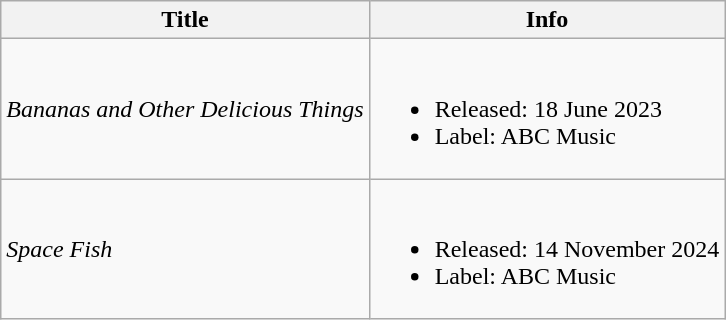<table class="wikitable">
<tr>
<th>Title</th>
<th>Info</th>
</tr>
<tr>
<td><em>Bananas and Other Delicious Things</em></td>
<td><br><ul><li>Released: 18 June 2023</li><li>Label: ABC Music</li></ul></td>
</tr>
<tr>
<td><em>Space Fish</em></td>
<td><br><ul><li>Released: 14 November 2024</li><li>Label: ABC Music</li></ul></td>
</tr>
</table>
